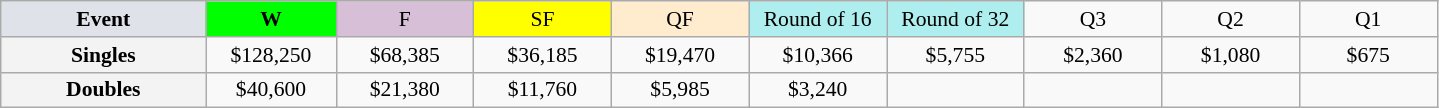<table class=wikitable style=font-size:90%;text-align:center>
<tr>
<td width=130 bgcolor=dfe2e9><strong>Event</strong></td>
<td width=80 bgcolor=lime><strong>W</strong></td>
<td width=85 bgcolor=thistle>F</td>
<td width=85 bgcolor=ffff00>SF</td>
<td width=85 bgcolor=ffebcd>QF</td>
<td width=85 bgcolor=afeeee>Round of 16</td>
<td width=85 bgcolor=afeeee>Round of 32</td>
<td width=85>Q3</td>
<td width=85>Q2</td>
<td width=85>Q1</td>
</tr>
<tr>
<th style=background:#f3f3f3>Singles</th>
<td>$128,250</td>
<td>$68,385</td>
<td>$36,185</td>
<td>$19,470</td>
<td>$10,366</td>
<td>$5,755</td>
<td>$2,360</td>
<td>$1,080</td>
<td>$675</td>
</tr>
<tr>
<th style=background:#f3f3f3>Doubles</th>
<td>$40,600</td>
<td>$21,380</td>
<td>$11,760</td>
<td>$5,985</td>
<td>$3,240</td>
<td></td>
<td></td>
<td></td>
<td></td>
</tr>
</table>
